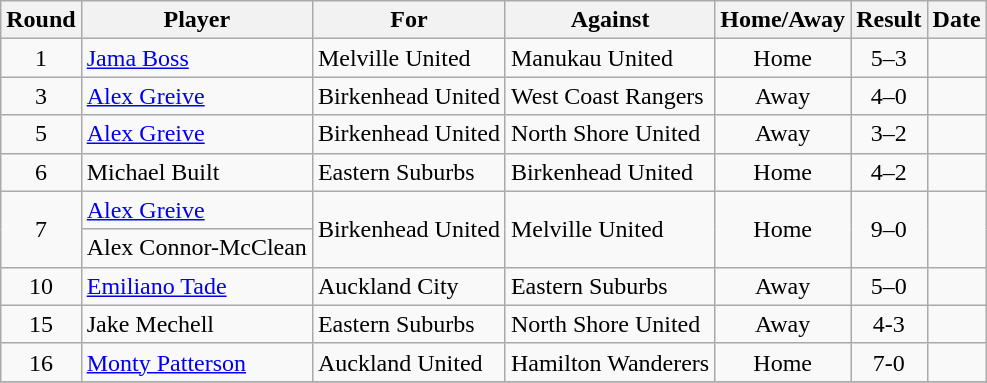<table class="wikitable">
<tr>
<th>Round</th>
<th>Player</th>
<th>For</th>
<th>Against</th>
<th>Home/Away</th>
<th style="text-align:center">Result</th>
<th>Date</th>
</tr>
<tr>
<td style="text-align:center">1</td>
<td><a href='#'>Jama Boss</a></td>
<td>Melville United</td>
<td>Manukau United</td>
<td style="text-align:center">Home</td>
<td style="text-align:center">5–3</td>
<td></td>
</tr>
<tr>
<td style="text-align:center">3</td>
<td><a href='#'>Alex Greive</a></td>
<td>Birkenhead United</td>
<td>West Coast Rangers</td>
<td style="text-align:center">Away</td>
<td style="text-align:center">4–0</td>
<td></td>
</tr>
<tr>
<td style="text-align:center">5</td>
<td><a href='#'>Alex Greive</a></td>
<td>Birkenhead United</td>
<td>North Shore United</td>
<td style="text-align:center">Away</td>
<td style="text-align:center">3–2</td>
<td></td>
</tr>
<tr>
<td style="text-align:center">6</td>
<td>Michael Built</td>
<td>Eastern Suburbs</td>
<td>Birkenhead United</td>
<td style="text-align:center">Home</td>
<td style="text-align:center">4–2</td>
<td></td>
</tr>
<tr>
<td style="text-align:center" rowspan=2>7</td>
<td><a href='#'>Alex Greive</a></td>
<td rowspan=2>Birkenhead United</td>
<td rowspan=2>Melville United</td>
<td rowspan=2 style="text-align:center">Home</td>
<td style="text-align:center" rowspan=2>9–0</td>
<td rowspan="2"></td>
</tr>
<tr>
<td>Alex Connor-McClean</td>
</tr>
<tr>
<td style="text-align:center">10</td>
<td><a href='#'>Emiliano Tade</a></td>
<td>Auckland City</td>
<td>Eastern Suburbs</td>
<td style="text-align:center">Away</td>
<td style="text-align:center">5–0</td>
<td></td>
</tr>
<tr>
<td style="text-align:center">15</td>
<td>Jake Mechell</td>
<td>Eastern Suburbs</td>
<td>North Shore United</td>
<td style="text-align:center">Away</td>
<td style="text-align:center">4-3</td>
<td></td>
</tr>
<tr>
<td style="text-align:center">16</td>
<td><a href='#'>Monty Patterson</a></td>
<td>Auckland United</td>
<td>Hamilton Wanderers</td>
<td style="text-align:center">Home</td>
<td style="text-align:center">7-0</td>
<td></td>
</tr>
<tr>
</tr>
</table>
